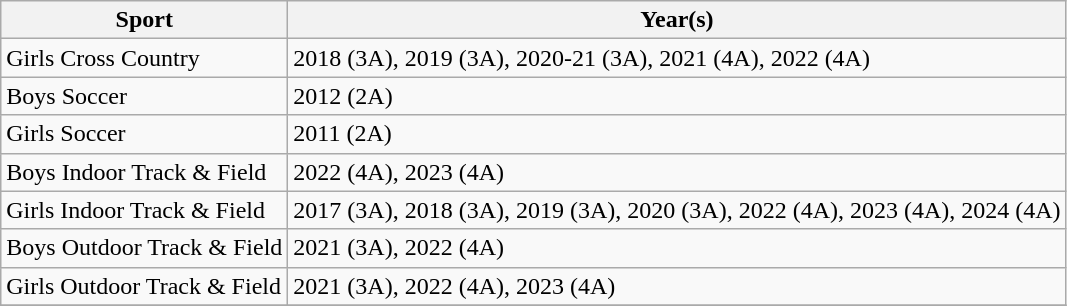<table class="wikitable">
<tr>
<th>Sport</th>
<th>Year(s)</th>
</tr>
<tr>
<td>Girls Cross Country</td>
<td>2018 (3A), 2019 (3A), 2020-21 (3A), 2021 (4A), 2022 (4A)</td>
</tr>
<tr>
<td>Boys Soccer</td>
<td>2012 (2A)</td>
</tr>
<tr>
<td>Girls Soccer</td>
<td>2011 (2A)</td>
</tr>
<tr>
<td>Boys Indoor Track & Field</td>
<td>2022 (4A), 2023 (4A)</td>
</tr>
<tr>
<td>Girls Indoor Track & Field</td>
<td>2017 (3A), 2018 (3A), 2019 (3A), 2020 (3A), 2022 (4A), 2023 (4A), 2024 (4A)</td>
</tr>
<tr>
<td>Boys Outdoor Track & Field</td>
<td>2021 (3A), 2022 (4A)</td>
</tr>
<tr>
<td>Girls Outdoor Track & Field</td>
<td>2021 (3A), 2022 (4A), 2023 (4A)</td>
</tr>
<tr>
</tr>
</table>
